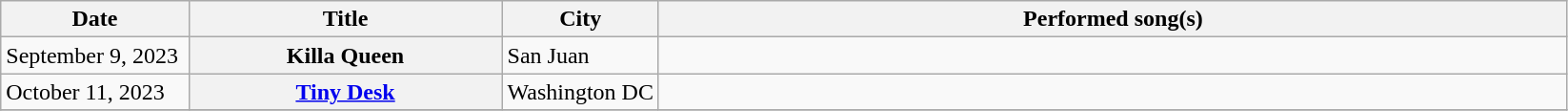<table class="wikitable sortable plainrowheaders">
<tr>
<th style="width:12%;">Date</th>
<th style="width:20%;">Title</th>
<th style="width:10%;">City</th>
<th class="unsortable">Performed song(s)</th>
</tr>
<tr>
<td>September 9, 2023</td>
<th scope="row">Killa Queen</th>
<td>San Juan</td>
<td></td>
</tr>
<tr>
<td>October 11, 2023</td>
<th scope="row"><a href='#'>Tiny Desk</a></th>
<td>Washington DC</td>
<td></td>
</tr>
<tr>
</tr>
</table>
